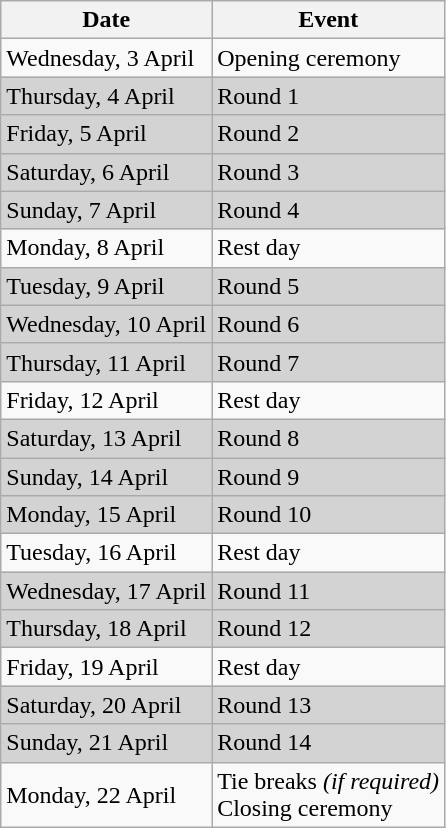<table class="wikitable">
<tr>
<th>Date</th>
<th>Event</th>
</tr>
<tr>
<td>Wednesday, 3 April</td>
<td>Opening ceremony</td>
</tr>
<tr style="background:lightgray">
<td>Thursday, 4 April</td>
<td>Round 1</td>
</tr>
<tr style="background:lightgray">
<td>Friday, 5 April</td>
<td>Round 2</td>
</tr>
<tr style="background:lightgray">
<td>Saturday, 6 April</td>
<td>Round 3</td>
</tr>
<tr style="background:lightgray">
<td>Sunday, 7 April</td>
<td>Round 4</td>
</tr>
<tr>
<td>Monday, 8 April</td>
<td>Rest day</td>
</tr>
<tr style="background:lightgray">
<td>Tuesday, 9 April</td>
<td>Round 5</td>
</tr>
<tr style="background:lightgray">
<td>Wednesday, 10 April</td>
<td>Round 6</td>
</tr>
<tr style="background:lightgray">
<td>Thursday, 11 April</td>
<td>Round 7</td>
</tr>
<tr>
<td>Friday, 12 April</td>
<td>Rest day</td>
</tr>
<tr style="background:lightgray">
<td>Saturday, 13 April</td>
<td>Round 8</td>
</tr>
<tr style="background:lightgray">
<td>Sunday, 14 April</td>
<td>Round 9</td>
</tr>
<tr style="background:lightgray">
<td>Monday, 15 April</td>
<td>Round 10</td>
</tr>
<tr>
<td>Tuesday, 16 April</td>
<td>Rest day</td>
</tr>
<tr style="background:lightgray">
<td>Wednesday, 17 April</td>
<td>Round 11</td>
</tr>
<tr style="background:lightgray">
<td>Thursday, 18 April</td>
<td>Round 12</td>
</tr>
<tr>
<td>Friday, 19 April</td>
<td>Rest day</td>
</tr>
<tr style="background:lightgray">
<td>Saturday, 20 April</td>
<td>Round 13</td>
</tr>
<tr style="background:lightgray">
<td>Sunday, 21 April</td>
<td>Round 14</td>
</tr>
<tr>
<td>Monday, 22 April</td>
<td>Tie breaks <em>(if required)</em> <br> Closing ceremony</td>
</tr>
</table>
